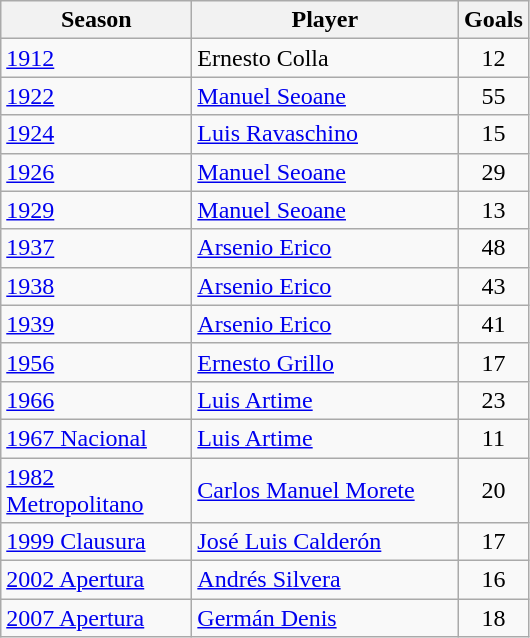<table class="wikitable sortable" style="text-align:left">
<tr>
<th style="width:120px;">Season</th>
<th style="width:170px;">Player</th>
<th style="width:40px;">Goals</th>
</tr>
<tr>
<td><a href='#'>1912 </a></td>
<td> Ernesto Colla</td>
<td align=center>12</td>
</tr>
<tr>
<td><a href='#'>1922 </a></td>
<td> <a href='#'>Manuel Seoane</a></td>
<td align=center>55</td>
</tr>
<tr>
<td><a href='#'>1924 </a></td>
<td> <a href='#'>Luis Ravaschino</a></td>
<td align=center>15</td>
</tr>
<tr>
<td><a href='#'>1926 </a></td>
<td> <a href='#'>Manuel Seoane</a></td>
<td align=center>29</td>
</tr>
<tr>
<td><a href='#'>1929</a></td>
<td> <a href='#'>Manuel Seoane</a></td>
<td align=center>13</td>
</tr>
<tr>
<td><a href='#'>1937</a></td>
<td> <a href='#'>Arsenio Erico</a></td>
<td align=center>48</td>
</tr>
<tr>
<td><a href='#'>1938</a></td>
<td> <a href='#'>Arsenio Erico</a></td>
<td align=center>43</td>
</tr>
<tr>
<td><a href='#'>1939</a></td>
<td> <a href='#'>Arsenio Erico</a></td>
<td align=center>41</td>
</tr>
<tr>
<td><a href='#'>1956</a></td>
<td> <a href='#'>Ernesto Grillo</a></td>
<td align=center>17</td>
</tr>
<tr>
<td><a href='#'>1966</a></td>
<td> <a href='#'>Luis Artime</a></td>
<td align=center>23</td>
</tr>
<tr>
<td><a href='#'>1967 Nacional</a></td>
<td> <a href='#'>Luis Artime</a></td>
<td align=center>11</td>
</tr>
<tr>
<td><a href='#'>1982 Metropolitano</a></td>
<td> <a href='#'>Carlos Manuel Morete</a></td>
<td align=center>20</td>
</tr>
<tr>
<td><a href='#'>1999 Clausura</a></td>
<td> <a href='#'>José Luis Calderón</a></td>
<td align=center>17</td>
</tr>
<tr>
<td><a href='#'>2002 Apertura</a></td>
<td> <a href='#'>Andrés Silvera</a></td>
<td align=center>16</td>
</tr>
<tr>
<td><a href='#'>2007 Apertura</a></td>
<td> <a href='#'>Germán Denis</a></td>
<td align=center>18</td>
</tr>
</table>
